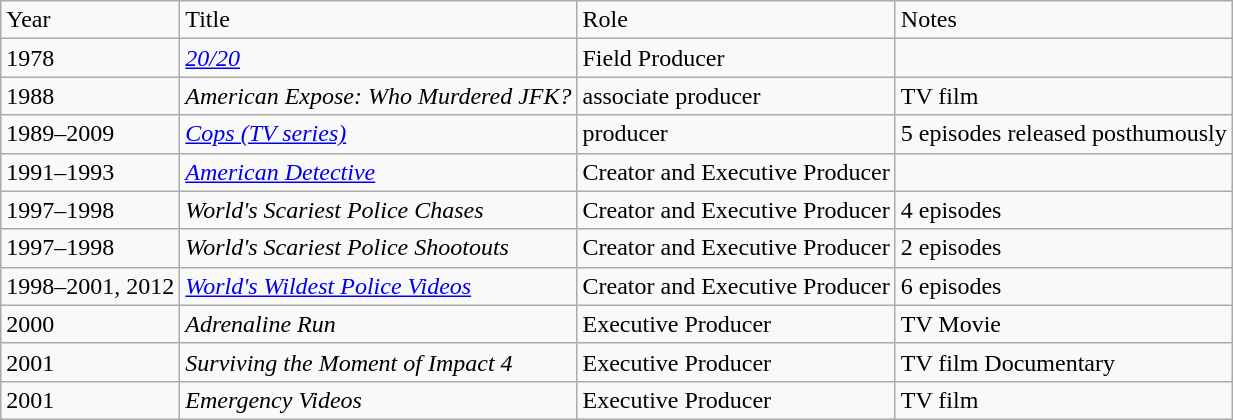<table class="wikitable sortable">
<tr>
<td>Year</td>
<td>Title</td>
<td>Role</td>
<td class="unsortable">Notes</td>
</tr>
<tr>
<td>1978</td>
<td><em><a href='#'>20/20</a></em></td>
<td>Field Producer</td>
</tr>
<tr>
<td>1988</td>
<td><em>American Expose: Who Murdered JFK?</em></td>
<td>associate producer</td>
<td>TV film</td>
</tr>
<tr>
<td>1989–2009</td>
<td><em><a href='#'>Cops (TV series)</a></em></td>
<td>producer</td>
<td>5 episodes released posthumously</td>
</tr>
<tr>
<td>1991–1993</td>
<td><em><a href='#'>American Detective</a></em></td>
<td>Creator and Executive Producer</td>
</tr>
<tr>
<td>1997–1998</td>
<td><em>World's Scariest Police Chases</em></td>
<td>Creator and Executive Producer</td>
<td>4 episodes</td>
</tr>
<tr>
<td>1997–1998</td>
<td><em>World's Scariest Police Shootouts</em></td>
<td>Creator and Executive Producer</td>
<td>2 episodes</td>
</tr>
<tr>
<td>1998–2001, 2012</td>
<td><em><a href='#'>World's Wildest Police Videos</a></em></td>
<td>Creator and Executive Producer</td>
<td>6 episodes</td>
</tr>
<tr>
<td>2000</td>
<td><em>Adrenaline Run</em></td>
<td>Executive Producer</td>
<td>TV Movie</td>
</tr>
<tr>
<td>2001</td>
<td><em>Surviving the Moment of Impact 4</em></td>
<td>Executive Producer</td>
<td>TV film Documentary</td>
</tr>
<tr>
<td>2001</td>
<td><em>Emergency Videos</em></td>
<td>Executive Producer</td>
<td>TV film</td>
</tr>
</table>
